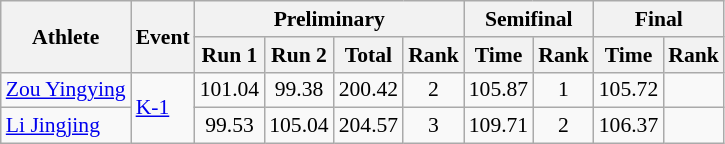<table class=wikitable style="font-size:90%">
<tr>
<th rowspan=2>Athlete</th>
<th rowspan=2>Event</th>
<th colspan=4>Preliminary</th>
<th colspan=2>Semifinal</th>
<th colspan=2>Final</th>
</tr>
<tr>
<th>Run 1</th>
<th>Run 2</th>
<th>Total</th>
<th>Rank</th>
<th>Time</th>
<th>Rank</th>
<th>Time</th>
<th>Rank</th>
</tr>
<tr>
<td><a href='#'>Zou Yingying</a></td>
<td rowspan=2><a href='#'>K-1</a></td>
<td align=center>101.04</td>
<td align=center>99.38</td>
<td align=center>200.42</td>
<td align=center>2</td>
<td align=center>105.87</td>
<td align=center>1</td>
<td align=center>105.72</td>
<td align=center></td>
</tr>
<tr>
<td><a href='#'>Li Jingjing</a></td>
<td align=center>99.53</td>
<td align=center>105.04</td>
<td align=center>204.57</td>
<td align=center>3</td>
<td align=center>109.71</td>
<td align=center>2</td>
<td align=center>106.37</td>
<td align=center></td>
</tr>
</table>
